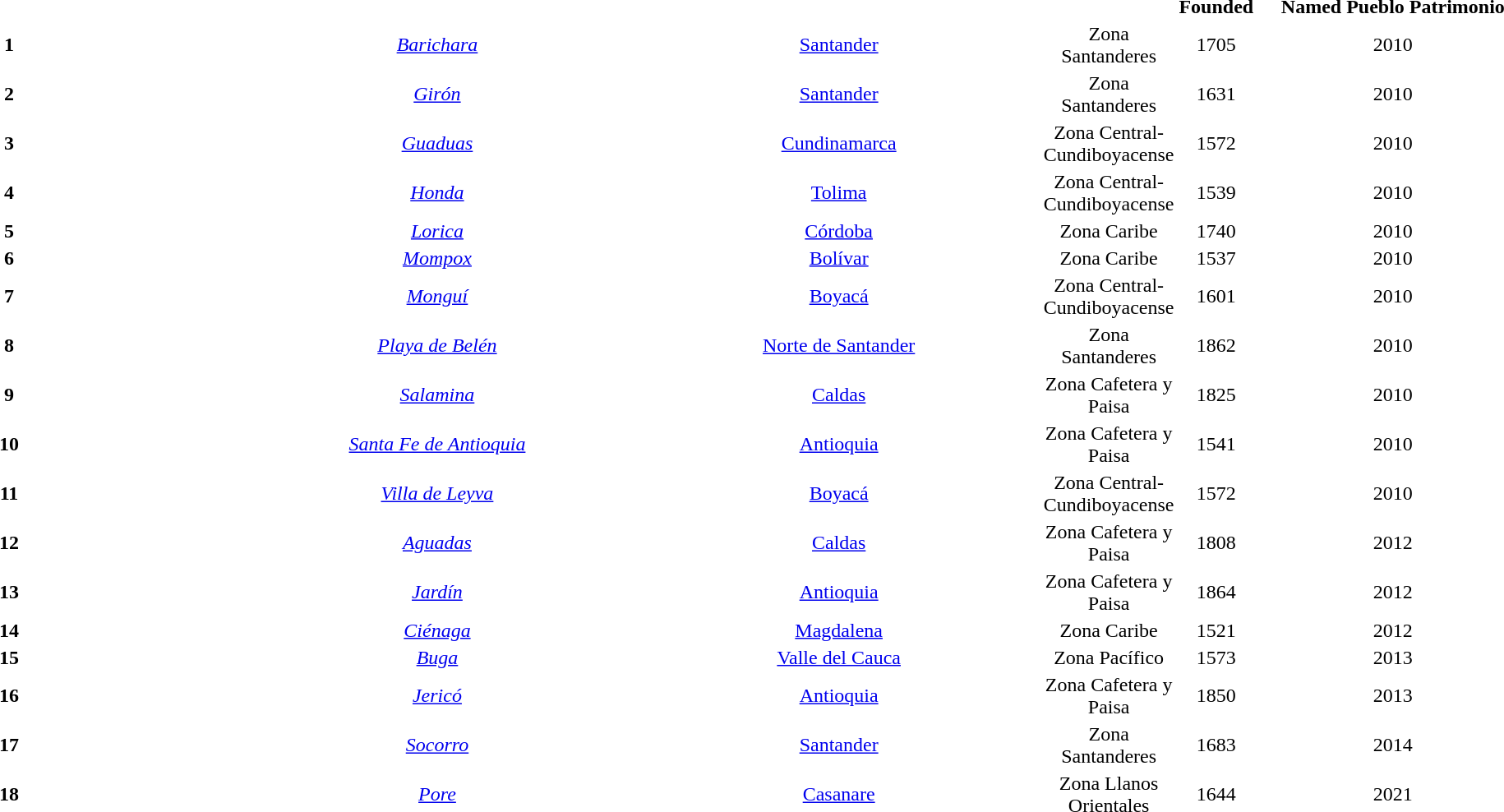<table class="toccolors sortable" style="text-align:center;">
<tr>
<th style="width:5%;"></th>
<th style="width:15%;"></th>
<th style="width:30%;"></th>
<th style="width:30%;"></th>
<th></th>
<th>Founded</th>
<th style="width:20%;">Named Pueblo Patrimonio</th>
</tr>
<tr>
<td><strong>1</strong></td>
<td></td>
<td><em><a href='#'>Barichara</a></em></td>
<td><a href='#'>Santander</a></td>
<td>Zona Santanderes</td>
<td>1705</td>
<td>2010</td>
</tr>
<tr>
<td><strong>2</strong></td>
<td></td>
<td><em><a href='#'>Girón</a></em></td>
<td><a href='#'>Santander</a></td>
<td>Zona Santanderes</td>
<td>1631</td>
<td>2010</td>
</tr>
<tr>
<td><strong>3</strong></td>
<td></td>
<td><em><a href='#'>Guaduas</a></em></td>
<td><a href='#'>Cundinamarca</a></td>
<td>Zona Central-Cundiboyacense</td>
<td>1572</td>
<td>2010</td>
</tr>
<tr>
<td><strong>4</strong></td>
<td></td>
<td><a href='#'><em>Honda</em></a></td>
<td><a href='#'>Tolima</a></td>
<td>Zona Central-Cundiboyacense</td>
<td>1539</td>
<td>2010</td>
</tr>
<tr>
<td><strong>5</strong></td>
<td></td>
<td><em><a href='#'>Lorica</a></em></td>
<td><a href='#'>Córdoba</a></td>
<td>Zona Caribe</td>
<td>1740</td>
<td>2010</td>
</tr>
<tr>
<td><strong>6</strong></td>
<td></td>
<td><em><a href='#'>Mompox</a></em></td>
<td><a href='#'>Bolívar</a></td>
<td>Zona Caribe</td>
<td>1537</td>
<td>2010</td>
</tr>
<tr>
<td><strong>7</strong></td>
<td></td>
<td><em><a href='#'>Monguí</a></em></td>
<td><a href='#'>Boyacá</a></td>
<td>Zona Central-Cundiboyacense</td>
<td>1601</td>
<td>2010</td>
</tr>
<tr>
<td><strong>8</strong></td>
<td></td>
<td><em><a href='#'>Playa de Belén</a></em></td>
<td><a href='#'>Norte de Santander</a></td>
<td>Zona Santanderes</td>
<td>1862</td>
<td>2010</td>
</tr>
<tr>
<td><strong>9</strong></td>
<td></td>
<td><em><a href='#'>Salamina</a></em></td>
<td><a href='#'>Caldas</a></td>
<td>Zona Cafetera y Paisa</td>
<td>1825</td>
<td>2010</td>
</tr>
<tr>
<td><strong>10</strong></td>
<td></td>
<td><em><a href='#'>Santa Fe de Antioquia</a></em></td>
<td><a href='#'>Antioquia</a></td>
<td>Zona Cafetera y Paisa</td>
<td>1541</td>
<td>2010</td>
</tr>
<tr>
<td><strong>11</strong></td>
<td></td>
<td><em><a href='#'>Villa de Leyva</a></em></td>
<td><a href='#'>Boyacá</a></td>
<td>Zona Central-Cundiboyacense</td>
<td>1572</td>
<td>2010</td>
</tr>
<tr>
<td><strong>12</strong></td>
<td></td>
<td><em><a href='#'>Aguadas</a></em></td>
<td><a href='#'>Caldas</a></td>
<td>Zona Cafetera y Paisa</td>
<td>1808</td>
<td>2012</td>
</tr>
<tr>
<td><strong>13</strong></td>
<td></td>
<td><em><a href='#'>Jardín</a></em></td>
<td><a href='#'>Antioquia</a></td>
<td>Zona Cafetera y Paisa</td>
<td>1864</td>
<td>2012</td>
</tr>
<tr>
<td><strong>14</strong></td>
<td></td>
<td><em><a href='#'>Ciénaga</a></em></td>
<td><a href='#'>Magdalena</a></td>
<td>Zona Caribe</td>
<td>1521</td>
<td>2012</td>
</tr>
<tr>
<td><strong>15</strong></td>
<td></td>
<td><em><a href='#'>Buga</a></em></td>
<td><a href='#'>Valle del Cauca</a></td>
<td>Zona Pacífico</td>
<td>1573</td>
<td>2013</td>
</tr>
<tr>
<td><strong>16</strong></td>
<td></td>
<td><em><a href='#'>Jericó</a></em></td>
<td><a href='#'>Antioquia</a></td>
<td>Zona Cafetera y Paisa</td>
<td>1850</td>
<td>2013</td>
</tr>
<tr>
<td><strong>17</strong></td>
<td></td>
<td><em><a href='#'>Socorro</a></em></td>
<td><a href='#'>Santander</a></td>
<td>Zona Santanderes</td>
<td>1683</td>
<td>2014</td>
</tr>
<tr>
<td><strong>18</strong></td>
<td></td>
<td><em><a href='#'>Pore</a></em></td>
<td><a href='#'>Casanare</a></td>
<td>Zona Llanos Orientales</td>
<td>1644</td>
<td>2021</td>
</tr>
</table>
